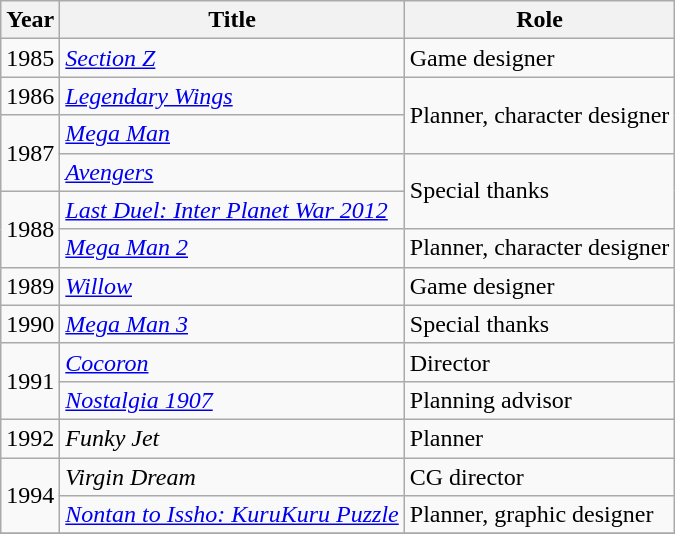<table class="wikitable sortable">
<tr>
<th>Year</th>
<th>Title</th>
<th>Role</th>
</tr>
<tr>
<td>1985</td>
<td><em><a href='#'>Section Z</a></em></td>
<td>Game designer</td>
</tr>
<tr>
<td>1986</td>
<td><em><a href='#'>Legendary Wings</a></em></td>
<td rowspan="2">Planner, character designer</td>
</tr>
<tr>
<td rowspan="2">1987</td>
<td><em><a href='#'>Mega Man</a></em></td>
</tr>
<tr>
<td><em><a href='#'>Avengers</a></em></td>
<td rowspan="2">Special thanks</td>
</tr>
<tr>
<td rowspan="2">1988</td>
<td><em><a href='#'>Last Duel: Inter Planet War 2012</a></em></td>
</tr>
<tr>
<td><em><a href='#'>Mega Man 2</a></em></td>
<td>Planner, character designer</td>
</tr>
<tr>
<td>1989</td>
<td><em><a href='#'>Willow</a></em></td>
<td>Game designer</td>
</tr>
<tr>
<td>1990</td>
<td><em><a href='#'>Mega Man 3</a></em></td>
<td>Special thanks</td>
</tr>
<tr>
<td rowspan="2">1991</td>
<td><em><a href='#'>Cocoron</a></em></td>
<td>Director</td>
</tr>
<tr>
<td><em><a href='#'>Nostalgia 1907</a></em></td>
<td>Planning advisor</td>
</tr>
<tr>
<td>1992</td>
<td><em>Funky Jet</em></td>
<td>Planner</td>
</tr>
<tr>
<td rowspan="2">1994</td>
<td><em>Virgin Dream</em></td>
<td>CG director</td>
</tr>
<tr>
<td><em><a href='#'>Nontan to Issho: KuruKuru Puzzle</a></em></td>
<td>Planner, graphic designer</td>
</tr>
<tr>
</tr>
</table>
